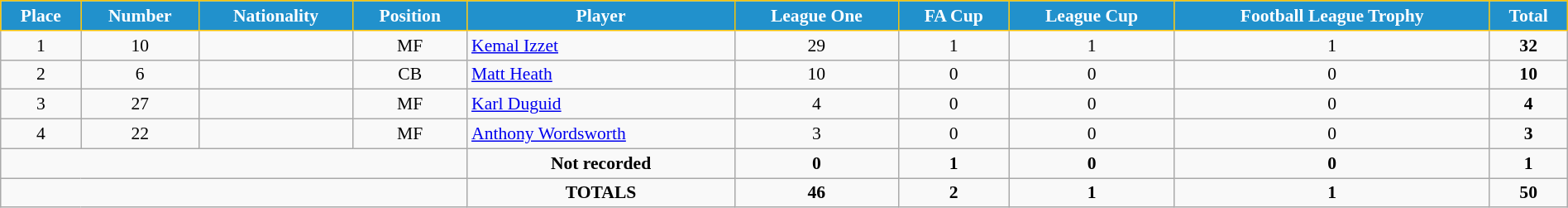<table class="wikitable" style="text-align:center; font-size:90%; width:100%;">
<tr>
<th style="background:#2191CC; color:white; border:1px solid #F7C408; text-align:center;">Place</th>
<th style="background:#2191CC; color:white; border:1px solid #F7C408; text-align:center;">Number</th>
<th style="background:#2191CC; color:white; border:1px solid #F7C408; text-align:center;">Nationality</th>
<th style="background:#2191CC; color:white; border:1px solid #F7C408; text-align:center;">Position</th>
<th style="background:#2191CC; color:white; border:1px solid #F7C408; text-align:center;">Player</th>
<th style="background:#2191CC; color:white; border:1px solid #F7C408; text-align:center;">League One</th>
<th style="background:#2191CC; color:white; border:1px solid #F7C408; text-align:center;">FA Cup</th>
<th style="background:#2191CC; color:white; border:1px solid #F7C408; text-align:center;">League Cup</th>
<th style="background:#2191CC; color:white; border:1px solid #F7C408; text-align:center;">Football League Trophy</th>
<th style="background:#2191CC; color:white; border:1px solid #F7C408; text-align:center;">Total</th>
</tr>
<tr>
<td>1</td>
<td>10</td>
<td></td>
<td>MF</td>
<td align="left"><a href='#'>Kemal Izzet</a></td>
<td>29</td>
<td>1</td>
<td>1</td>
<td>1</td>
<td><strong>32</strong></td>
</tr>
<tr>
<td>2</td>
<td>6</td>
<td></td>
<td>CB</td>
<td align="left"><a href='#'>Matt Heath</a></td>
<td>10</td>
<td>0</td>
<td>0</td>
<td>0</td>
<td><strong>10</strong></td>
</tr>
<tr>
<td>3</td>
<td>27</td>
<td></td>
<td>MF</td>
<td align="left"><a href='#'>Karl Duguid</a></td>
<td>4</td>
<td>0</td>
<td>0</td>
<td>0</td>
<td><strong>4</strong></td>
</tr>
<tr>
<td>4</td>
<td>22</td>
<td></td>
<td>MF</td>
<td align="left"><a href='#'>Anthony Wordsworth</a></td>
<td>3</td>
<td>0</td>
<td>0</td>
<td>0</td>
<td><strong>3</strong></td>
</tr>
<tr>
<td colspan="4"></td>
<td><strong>Not recorded</strong></td>
<td><strong>0</strong></td>
<td><strong>1</strong></td>
<td><strong>0</strong></td>
<td><strong>0</strong></td>
<td><strong>1</strong></td>
</tr>
<tr>
<td colspan="4"></td>
<td><strong>TOTALS</strong></td>
<td><strong>46</strong></td>
<td><strong>2</strong></td>
<td><strong>1</strong></td>
<td><strong>1</strong></td>
<td><strong>50</strong></td>
</tr>
</table>
